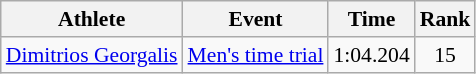<table class=wikitable style="font-size:90%">
<tr>
<th>Athlete</th>
<th>Event</th>
<th>Time</th>
<th>Rank</th>
</tr>
<tr align=center>
<td align=left><a href='#'>Dimitrios Georgalis</a></td>
<td align=left><a href='#'>Men's time trial</a></td>
<td>1:04.204</td>
<td>15</td>
</tr>
</table>
